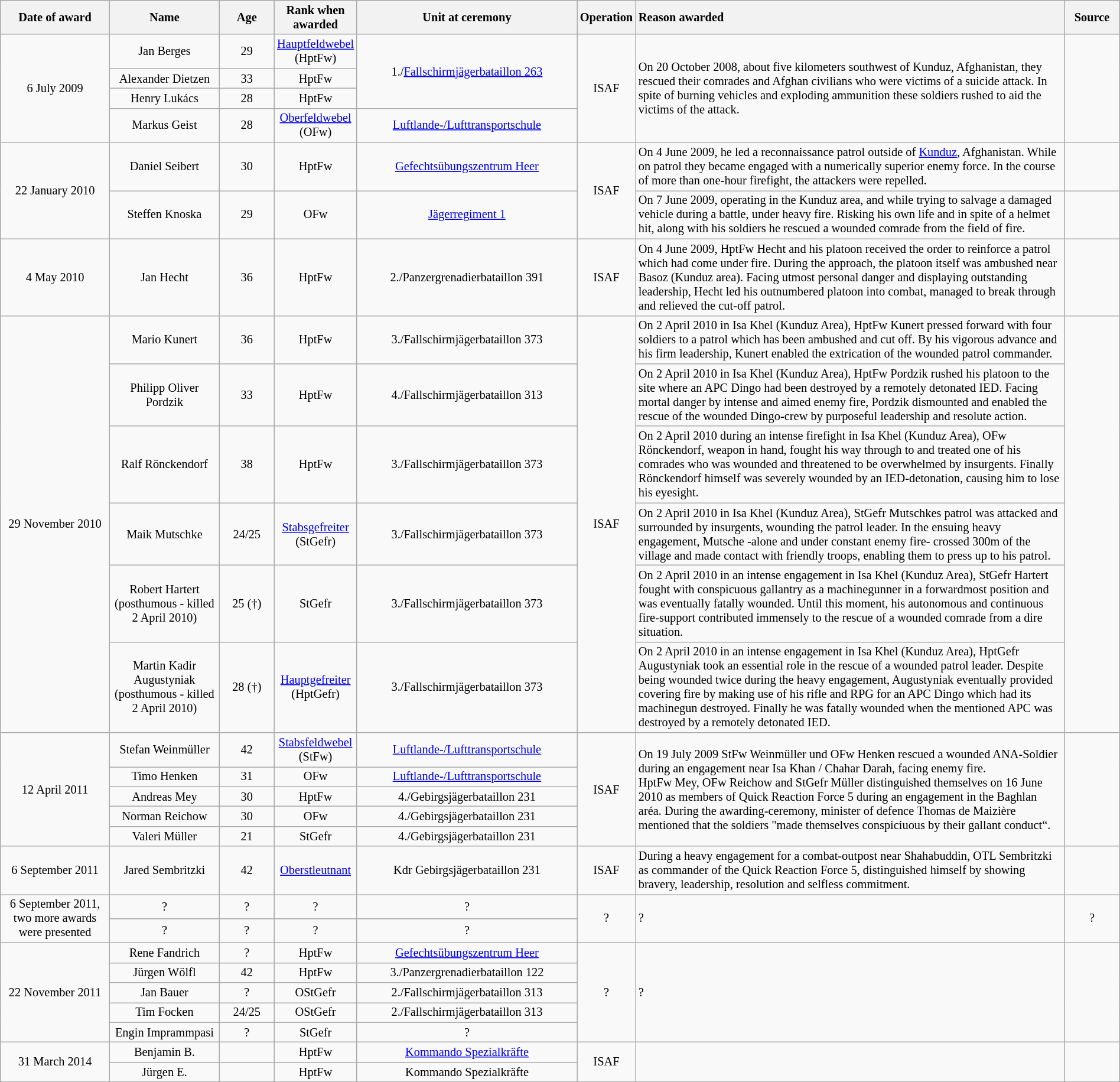<table class="wikitable sortable" style="width: 100%; font-size: 85%; text-align: center;">
<tr>
<th style="width:10%;" class="unsortable">Date of award</th>
<th style="width:10%;" class="unsortable">Name</th>
<th style="width:5%;" class="unsortable">Age</th>
<th style="width:5%;" class="unsortable">Rank when awarded</th>
<th style="width:20%;" class="unsortable">Unit at ceremony</th>
<th style="width:5%;" class="unsortable">Operation</th>
<th class="unsortable" style="width:40%; text-align:left;">Reason awarded</th>
<th style="width:5%;" class="unsortable">Source</th>
</tr>
<tr>
<td rowspan="4">6 July 2009</td>
<td>Jan Berges</td>
<td>29</td>
<td><a href='#'>Hauptfeldwebel</a> (HptFw)</td>
<td rowspan="3">1./<a href='#'>Fallschirmjägerbataillon 263</a></td>
<td rowspan="4">ISAF</td>
<td rowspan="4" style="text-align:left;">On 20 October 2008, about five kilometers southwest of Kunduz, Afghanistan, they rescued their comrades and Afghan civilians who were victims of a suicide attack.  In spite of burning vehicles and exploding ammunition these soldiers rushed to aid the victims of the attack.</td>
<td rowspan="4"></td>
</tr>
<tr>
<td>Alexander Dietzen</td>
<td>33</td>
<td>HptFw</td>
</tr>
<tr>
<td>Henry Lukács</td>
<td>28</td>
<td>HptFw</td>
</tr>
<tr>
<td>Markus Geist</td>
<td>28</td>
<td><a href='#'>Oberfeldwebel</a> (OFw)</td>
<td><a href='#'>Luftlande-/Lufttransportschule</a></td>
</tr>
<tr>
<td rowspan="2">22 January 2010</td>
<td>Daniel Seibert</td>
<td>30</td>
<td>HptFw</td>
<td><a href='#'>Gefechtsübungszentrum Heer</a></td>
<td rowspan="2">ISAF</td>
<td style="text-align:left;">On 4 June 2009, he led a reconnaissance patrol outside of <a href='#'>Kunduz</a>, Afghanistan. While on patrol they became engaged with a numerically superior enemy force.  In the course of more than one-hour firefight, the attackers were repelled.</td>
<td></td>
</tr>
<tr>
<td>Steffen Knoska</td>
<td>29</td>
<td>OFw</td>
<td><a href='#'>Jägerregiment 1</a></td>
<td style="text-align:left;">On 7 June 2009, operating in the Kunduz area, and while trying to salvage a damaged vehicle during a battle, under heavy fire. Risking his own life and in spite of a helmet hit, along with his soldiers he rescued a wounded comrade from the field of fire.</td>
<td></td>
</tr>
<tr>
<td>4 May 2010</td>
<td>Jan Hecht</td>
<td>36</td>
<td>HptFw</td>
<td>2./Panzergrenadierbataillon 391</td>
<td>ISAF</td>
<td style="text-align:left;">On 4 June 2009, HptFw Hecht and his platoon received the order to reinforce a patrol which had come under fire. During the approach, the platoon itself was ambushed near Basoz (Kunduz area). Facing utmost personal danger and displaying outstanding leadership, Hecht led his outnumbered platoon into combat, managed to break through and relieved the cut-off patrol.</td>
<td></td>
</tr>
<tr>
<td rowspan="6">29 November 2010</td>
<td>Mario Kunert</td>
<td>36</td>
<td>HptFw</td>
<td>3./Fallschirmjägerbataillon 373</td>
<td rowspan="6">ISAF</td>
<td style="text-align:left;">On 2 April 2010 in Isa Khel (Kunduz Area), HptFw Kunert pressed forward with four soldiers to a patrol which has been ambushed and cut off. By his vigorous  advance and his firm leadership, Kunert enabled the extrication of the wounded patrol commander.</td>
<td rowspan="6"><br>

</td>
</tr>
<tr>
<td>Philipp Oliver Pordzik</td>
<td>33</td>
<td>HptFw</td>
<td>4./Fallschirmjägerbataillon 313</td>
<td style="text-align:left;">On 2 April 2010 in Isa Khel (Kunduz Area), HptFw Pordzik rushed his platoon to the site where an APC Dingo had been destroyed by a remotely detonated IED. Facing mortal danger by intense and aimed enemy fire, Pordzik dismounted and enabled the rescue of the wounded Dingo-crew by purposeful leadership and resolute action.</td>
</tr>
<tr>
<td>Ralf Rönckendorf</td>
<td>38</td>
<td>HptFw</td>
<td>3./Fallschirmjägerbataillon 373</td>
<td style="text-align:left;">On 2 April 2010 during an intense firefight in Isa Khel (Kunduz Area), OFw Rönckendorf, weapon in hand, fought his way through to and treated one of his comrades who was wounded and threatened to be overwhelmed by insurgents. Finally Rönckendorf himself was severely wounded by an IED-detonation, causing him to lose his eyesight.</td>
</tr>
<tr>
<td>Maik Mutschke</td>
<td>24/25</td>
<td><a href='#'>Stabsgefreiter</a> (StGefr)</td>
<td>3./Fallschirmjägerbataillon 373</td>
<td style="text-align:left;">On 2 April 2010 in Isa Khel (Kunduz Area), StGefr Mutschkes patrol was attacked and surrounded by insurgents, wounding the patrol leader. In the ensuing heavy engagement, Mutsche -alone and under constant enemy fire- crossed 300m of the village and made contact with friendly troops, enabling them to press up to his patrol.</td>
</tr>
<tr>
<td>Robert Hartert (posthumous - killed 2 April 2010)</td>
<td>25 (†)</td>
<td>StGefr</td>
<td>3./Fallschirmjägerbataillon 373</td>
<td style="text-align:left;">On 2 April 2010 in an intense engagement in Isa Khel (Kunduz Area), StGefr Hartert fought with conspicuous gallantry as a machinegunner in a forwardmost position and was eventually fatally wounded. Until this moment, his autonomous and continuous fire-support contributed immensely to the rescue of a wounded comrade from a dire situation.</td>
</tr>
<tr>
<td>Martin Kadir Augustyniak (posthumous - killed 2 April 2010)</td>
<td>28 (†)</td>
<td><a href='#'>Hauptgefreiter</a> (HptGefr)</td>
<td>3./Fallschirmjägerbataillon 373</td>
<td style="text-align:left;">On 2 April 2010 in an intense engagement in Isa Khel (Kunduz Area), HptGefr Augustyniak took an essential role in the rescue of a wounded patrol leader. Despite being wounded twice during the heavy engagement, Augustyniak eventually provided covering fire by making use of his rifle and RPG for an APC Dingo which had its machinegun destroyed. Finally he was fatally wounded when the mentioned APC was destroyed by a remotely detonated IED.</td>
</tr>
<tr>
<td rowspan="5">12 April 2011</td>
<td>Stefan Weinmüller</td>
<td>42</td>
<td><a href='#'>Stabsfeldwebel</a> (StFw)</td>
<td><a href='#'>Luftlande-/Lufttransportschule</a></td>
<td rowspan="5">ISAF</td>
<td rowspan="5" style="text-align:left;">On 19 July 2009 StFw Weinmüller und OFw Henken rescued a wounded ANA-Soldier during an engagement near Isa Khan / Chahar Darah, facing enemy fire.<br>HptFw Mey, OFw Reichow and StGefr Müller distinguished themselves on 16 June 2010 as members of Quick Reaction Force 5 during an engagement in the Baghlan aréa. During the awarding-ceremony, minister of defence Thomas de Maizière mentioned that the soldiers "made themselves conspiciuous by their gallant conduct“.</td>
<td rowspan="5"></td>
</tr>
<tr>
<td>Timo Henken</td>
<td>31</td>
<td>OFw</td>
<td><a href='#'>Luftlande-/Lufttransportschule</a></td>
</tr>
<tr>
<td>Andreas Mey</td>
<td>30</td>
<td>HptFw</td>
<td>4./Gebirgsjägerbataillon 231</td>
</tr>
<tr>
<td>Norman Reichow</td>
<td>30</td>
<td>OFw</td>
<td>4./Gebirgsjägerbataillon 231</td>
</tr>
<tr>
<td>Valeri Müller</td>
<td>21</td>
<td>StGefr</td>
<td>4./Gebirgsjägerbataillon 231</td>
</tr>
<tr>
<td>6 September 2011</td>
<td>Jared Sembritzki</td>
<td>42</td>
<td><a href='#'>Oberstleutnant</a></td>
<td>Kdr Gebirgsjägerbataillon 231</td>
<td>ISAF</td>
<td style="text-align:left;">During a heavy engagement for a combat-outpost near Shahabuddin, OTL Sembritzki as commander of the Quick Reaction Force 5, distinguished himself by showing bravery, leadership, resolution and selfless commitment.</td>
<td></td>
</tr>
<tr>
<td rowspan="2">6 September 2011, two more awards were presented</td>
<td>?</td>
<td>?</td>
<td>?</td>
<td>?</td>
<td rowspan="2">?</td>
<td rowspan="2" style="text-align:left;">?</td>
<td rowspan="2">?</td>
</tr>
<tr>
<td>?</td>
<td>?</td>
<td>?</td>
<td>?</td>
</tr>
<tr>
<td rowspan="5">22 November 2011</td>
<td>Rene Fandrich</td>
<td>?</td>
<td>HptFw</td>
<td><a href='#'>Gefechtsübungszentrum Heer</a></td>
<td rowspan="5">?</td>
<td rowspan="5" style="text-align:left;">?</td>
<td rowspan="5"></td>
</tr>
<tr>
<td>Jürgen Wölfl</td>
<td>42</td>
<td>HptFw</td>
<td>3./Panzergrenadierbataillon 122</td>
</tr>
<tr>
<td>Jan Bauer</td>
<td>?</td>
<td>OStGefr</td>
<td>2./Fallschirmjägerbataillon 313</td>
</tr>
<tr>
<td>Tim Focken</td>
<td>24/25</td>
<td>OStGefr</td>
<td>2./Fallschirmjägerbataillon 313</td>
</tr>
<tr>
<td>Engin Imprammpasi</td>
<td>?</td>
<td>StGefr</td>
<td>?</td>
</tr>
<tr>
<td rowspan="2">31 March 2014</td>
<td>Benjamin B.</td>
<td></td>
<td>HptFw</td>
<td><a href='#'>Kommando Spezialkräfte</a></td>
<td rowspan="2">ISAF</td>
<td rowspan="2"></td>
<td rowspan="2"></td>
</tr>
<tr>
<td>Jürgen E.</td>
<td></td>
<td>HptFw</td>
<td>Kommando Spezialkräfte</td>
</tr>
</table>
